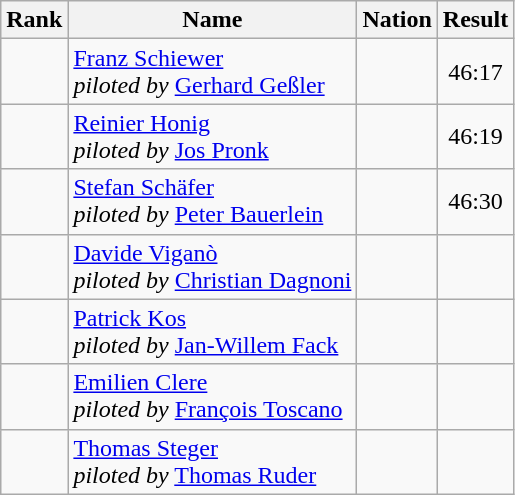<table class="wikitable sortable" style="text-align:center">
<tr>
<th>Rank</th>
<th>Name</th>
<th>Nation</th>
<th>Result</th>
</tr>
<tr>
<td></td>
<td align=left><a href='#'>Franz Schiewer</a><br><em>piloted by</em> <a href='#'>Gerhard Geßler</a></td>
<td align=left></td>
<td>46:17</td>
</tr>
<tr>
<td></td>
<td align=left><a href='#'>Reinier Honig</a><br><em>piloted by</em> <a href='#'>Jos Pronk</a></td>
<td align=left></td>
<td>46:19</td>
</tr>
<tr>
<td></td>
<td align=left><a href='#'>Stefan Schäfer</a><br><em>piloted by</em> <a href='#'>Peter Bauerlein</a></td>
<td align=left></td>
<td>46:30</td>
</tr>
<tr>
<td></td>
<td align=left><a href='#'>Davide Viganò</a><br><em>piloted by</em> <a href='#'>Christian Dagnoni</a></td>
<td align=left></td>
<td></td>
</tr>
<tr>
<td></td>
<td align=left><a href='#'>Patrick Kos</a><br><em>piloted by</em> <a href='#'>Jan-Willem Fack</a></td>
<td align=left></td>
<td></td>
</tr>
<tr>
<td></td>
<td align=left><a href='#'>Emilien Clere</a><br><em>piloted by</em> <a href='#'>François Toscano</a></td>
<td align=left></td>
<td></td>
</tr>
<tr>
<td></td>
<td align=left><a href='#'>Thomas Steger</a><br><em>piloted by</em> <a href='#'>Thomas Ruder</a></td>
<td align=left></td>
<td></td>
</tr>
</table>
